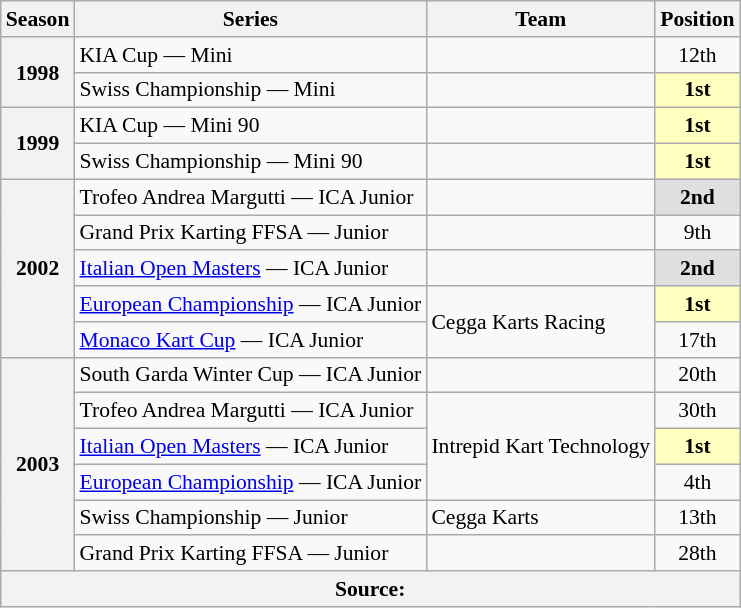<table class="wikitable" style="font-size: 90%; text-align:center">
<tr>
<th>Season</th>
<th>Series</th>
<th>Team</th>
<th>Position</th>
</tr>
<tr>
<th rowspan="2">1998</th>
<td align="left">KIA Cup — Mini</td>
<td align="left"></td>
<td>12th</td>
</tr>
<tr>
<td align="left">Swiss Championship — Mini</td>
<td align="left"></td>
<td style="background:#FFFFBF;"><strong>1st</strong></td>
</tr>
<tr>
<th rowspan="2">1999</th>
<td align="left">KIA Cup — Mini 90</td>
<td align="left"></td>
<td style="background:#FFFFBF;"><strong>1st</strong></td>
</tr>
<tr>
<td align="left">Swiss Championship — Mini 90</td>
<td align="left"></td>
<td style="background:#FFFFBF;"><strong>1st</strong></td>
</tr>
<tr>
<th rowspan="5">2002</th>
<td align="left">Trofeo Andrea Margutti — ICA Junior</td>
<td align="left"></td>
<td style="background:#DFDFDF;"><strong>2nd</strong></td>
</tr>
<tr>
<td align="left">Grand Prix Karting FFSA — Junior</td>
<td align="left"></td>
<td>9th</td>
</tr>
<tr>
<td align="left"><a href='#'>Italian Open Masters</a> — ICA Junior</td>
<td align="left"></td>
<td style="background:#DFDFDF;"><strong>2nd</strong></td>
</tr>
<tr>
<td align="left"><a href='#'>European Championship</a> — ICA Junior</td>
<td rowspan="2" align="left">Cegga Karts Racing</td>
<td style="background:#FFFFBF;"><strong>1st</strong></td>
</tr>
<tr>
<td align="left"><a href='#'>Monaco Kart Cup</a> — ICA Junior</td>
<td>17th</td>
</tr>
<tr>
<th rowspan="6">2003</th>
<td align="left">South Garda Winter Cup — ICA Junior</td>
<td align="left"></td>
<td>20th</td>
</tr>
<tr>
<td align="left">Trofeo Andrea Margutti — ICA Junior</td>
<td rowspan="3">Intrepid Kart Technology</td>
<td>30th</td>
</tr>
<tr>
<td align="left"><a href='#'>Italian Open Masters</a> — ICA Junior</td>
<td style="background:#FFFFBF;"><strong>1st</strong></td>
</tr>
<tr>
<td align="left"><a href='#'>European Championship</a> — ICA Junior</td>
<td>4th</td>
</tr>
<tr>
<td align="left">Swiss Championship — Junior</td>
<td align="left">Cegga Karts</td>
<td>13th</td>
</tr>
<tr>
<td align="left">Grand Prix Karting FFSA — Junior</td>
<td align="left"></td>
<td>28th</td>
</tr>
<tr>
<th colspan="4">Source:</th>
</tr>
</table>
